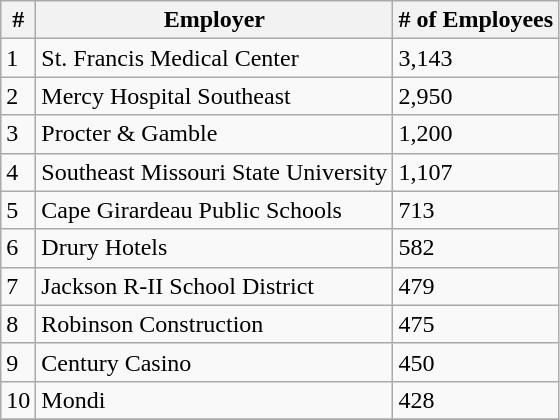<table class="wikitable">
<tr>
<th>#</th>
<th>Employer</th>
<th># of Employees</th>
</tr>
<tr>
<td>1</td>
<td>St. Francis Medical Center</td>
<td>3,143</td>
</tr>
<tr>
<td>2</td>
<td>Mercy Hospital Southeast</td>
<td>2,950</td>
</tr>
<tr>
<td>3</td>
<td>Procter & Gamble</td>
<td>1,200</td>
</tr>
<tr>
<td>4</td>
<td>Southeast Missouri State University</td>
<td>1,107</td>
</tr>
<tr>
<td>5</td>
<td>Cape Girardeau Public Schools</td>
<td>713</td>
</tr>
<tr>
<td>6</td>
<td>Drury Hotels</td>
<td>582</td>
</tr>
<tr>
<td>7</td>
<td>Jackson R-II School District</td>
<td>479</td>
</tr>
<tr>
<td>8</td>
<td>Robinson Construction</td>
<td>475</td>
</tr>
<tr>
<td>9</td>
<td>Century Casino</td>
<td>450</td>
</tr>
<tr>
<td>10</td>
<td>Mondi</td>
<td>428</td>
</tr>
<tr>
</tr>
</table>
